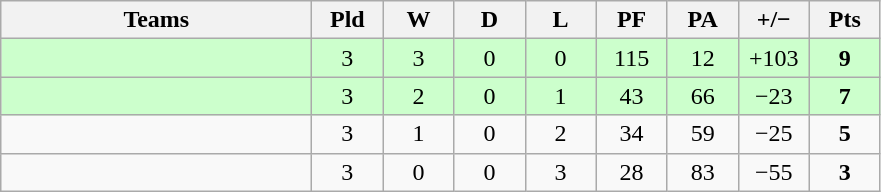<table class="wikitable" style="text-align: center;">
<tr>
<th width="200">Teams</th>
<th width="40">Pld</th>
<th width="40">W</th>
<th width="40">D</th>
<th width="40">L</th>
<th width="40">PF</th>
<th width="40">PA</th>
<th width="40">+/−</th>
<th width="40">Pts</th>
</tr>
<tr bgcolor=ccffcc>
<td align=left></td>
<td>3</td>
<td>3</td>
<td>0</td>
<td>0</td>
<td>115</td>
<td>12</td>
<td>+103</td>
<td><strong>9</strong></td>
</tr>
<tr bgcolor=ccffcc>
<td align=left></td>
<td>3</td>
<td>2</td>
<td>0</td>
<td>1</td>
<td>43</td>
<td>66</td>
<td>−23</td>
<td><strong>7</strong></td>
</tr>
<tr>
<td align=left></td>
<td>3</td>
<td>1</td>
<td>0</td>
<td>2</td>
<td>34</td>
<td>59</td>
<td>−25</td>
<td><strong>5</strong></td>
</tr>
<tr>
<td align=left></td>
<td>3</td>
<td>0</td>
<td>0</td>
<td>3</td>
<td>28</td>
<td>83</td>
<td>−55</td>
<td><strong>3</strong></td>
</tr>
</table>
